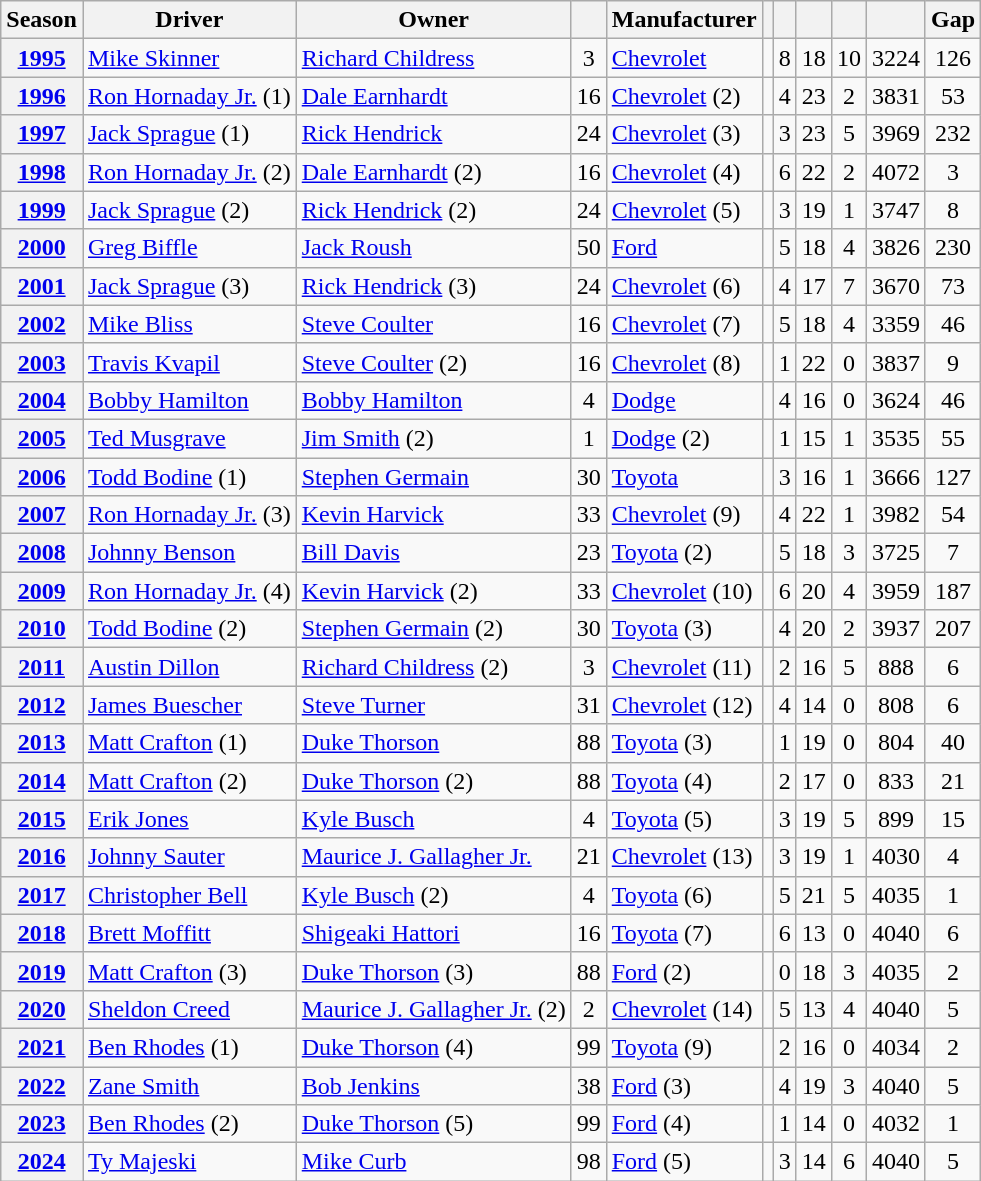<table class="wikitable sortable">
<tr>
<th>Season</th>
<th>Driver</th>
<th>Owner</th>
<th></th>
<th>Manufacturer</th>
<th></th>
<th></th>
<th></th>
<th></th>
<th></th>
<th>Gap</th>
</tr>
<tr>
<th align="center"><a href='#'>1995</a></th>
<td><a href='#'>Mike Skinner</a></td>
<td><a href='#'>Richard Childress</a></td>
<td align="center">3</td>
<td><a href='#'>Chevrolet</a></td>
<td></td>
<td align="center">8</td>
<td align="center">18</td>
<td align="center">10</td>
<td align="center">3224</td>
<td align="center">126</td>
</tr>
<tr>
<th align="center"><a href='#'>1996</a></th>
<td><a href='#'>Ron Hornaday Jr.</a> (1)</td>
<td><a href='#'>Dale Earnhardt</a></td>
<td align="center">16</td>
<td><a href='#'>Chevrolet</a> (2)</td>
<td></td>
<td align="center">4</td>
<td align="center">23</td>
<td align="center">2</td>
<td align="center">3831</td>
<td align="center">53</td>
</tr>
<tr>
<th align="center"><a href='#'>1997</a></th>
<td><a href='#'>Jack Sprague</a> (1)</td>
<td><a href='#'>Rick Hendrick</a></td>
<td align="center">24</td>
<td><a href='#'>Chevrolet</a> (3)</td>
<td></td>
<td align="center">3</td>
<td align="center">23</td>
<td align="center">5</td>
<td align="center">3969</td>
<td align="center">232</td>
</tr>
<tr>
<th align="center"><a href='#'>1998</a></th>
<td><a href='#'>Ron Hornaday Jr.</a> (2)</td>
<td><a href='#'>Dale Earnhardt</a> (2)</td>
<td align="center">16</td>
<td><a href='#'>Chevrolet</a> (4)</td>
<td></td>
<td align="center">6</td>
<td align="center">22</td>
<td align="center">2</td>
<td align="center">4072</td>
<td align="center">3</td>
</tr>
<tr>
<th align="center"><a href='#'>1999</a></th>
<td><a href='#'>Jack Sprague</a> (2)</td>
<td><a href='#'>Rick Hendrick</a> (2)</td>
<td align="center">24</td>
<td><a href='#'>Chevrolet</a> (5)</td>
<td></td>
<td align="center">3</td>
<td align="center">19</td>
<td align="center">1</td>
<td align="center">3747</td>
<td align="center">8</td>
</tr>
<tr>
<th align="center"><a href='#'>2000</a></th>
<td><a href='#'>Greg Biffle</a></td>
<td><a href='#'>Jack Roush</a></td>
<td align="center">50</td>
<td><a href='#'>Ford</a></td>
<td></td>
<td align="center">5</td>
<td align="center">18</td>
<td align="center">4</td>
<td align="center">3826</td>
<td align="center">230</td>
</tr>
<tr>
<th align="center"><a href='#'>2001</a></th>
<td><a href='#'>Jack Sprague</a> (3)</td>
<td><a href='#'>Rick Hendrick</a> (3)</td>
<td align="center">24</td>
<td><a href='#'>Chevrolet</a> (6)</td>
<td></td>
<td align="center">4</td>
<td align="center">17</td>
<td align="center">7</td>
<td align="center">3670</td>
<td align="center">73</td>
</tr>
<tr>
<th align="center"><a href='#'>2002</a></th>
<td><a href='#'>Mike Bliss</a></td>
<td><a href='#'>Steve Coulter</a></td>
<td align="center">16</td>
<td><a href='#'>Chevrolet</a> (7)</td>
<td></td>
<td align="center">5</td>
<td align="center">18</td>
<td align="center">4</td>
<td align="center">3359</td>
<td align="center">46</td>
</tr>
<tr>
<th align="center"><a href='#'>2003</a></th>
<td><a href='#'>Travis Kvapil</a></td>
<td><a href='#'>Steve Coulter</a> (2)</td>
<td align="center">16</td>
<td><a href='#'>Chevrolet</a> (8)</td>
<td></td>
<td align="center">1</td>
<td align="center">22</td>
<td align="center">0</td>
<td align="center">3837</td>
<td align="center">9</td>
</tr>
<tr>
<th align="center"><a href='#'>2004</a></th>
<td><a href='#'>Bobby Hamilton</a></td>
<td><a href='#'>Bobby Hamilton</a></td>
<td align="center">4</td>
<td><a href='#'>Dodge</a></td>
<td></td>
<td align="center">4</td>
<td align="center">16</td>
<td align="center">0</td>
<td align="center">3624</td>
<td align="center">46</td>
</tr>
<tr>
<th align="center"><a href='#'>2005</a></th>
<td><a href='#'>Ted Musgrave</a></td>
<td><a href='#'>Jim Smith</a> (2)</td>
<td align="center">1</td>
<td><a href='#'>Dodge</a> (2)</td>
<td></td>
<td align="center">1</td>
<td align="center">15</td>
<td align="center">1</td>
<td align="center">3535</td>
<td align="center">55</td>
</tr>
<tr>
<th align="center"><a href='#'>2006</a></th>
<td><a href='#'>Todd Bodine</a> (1)</td>
<td><a href='#'>Stephen Germain</a></td>
<td align="center">30</td>
<td><a href='#'>Toyota</a></td>
<td></td>
<td align="center">3</td>
<td align="center">16</td>
<td align="center">1</td>
<td align="center">3666</td>
<td align="center">127</td>
</tr>
<tr>
<th align="center"><a href='#'>2007</a></th>
<td><a href='#'>Ron Hornaday Jr.</a> (3)</td>
<td><a href='#'>Kevin Harvick</a></td>
<td align="center">33</td>
<td><a href='#'>Chevrolet</a> (9)</td>
<td></td>
<td align="center">4</td>
<td align="center">22</td>
<td align="center">1</td>
<td align="center">3982</td>
<td align="center">54</td>
</tr>
<tr>
<th align="center"><a href='#'>2008</a></th>
<td><a href='#'>Johnny Benson</a></td>
<td><a href='#'>Bill Davis</a></td>
<td align="center">23</td>
<td><a href='#'>Toyota</a> (2)</td>
<td></td>
<td align="center">5</td>
<td align="center">18</td>
<td align="center">3</td>
<td align="center">3725</td>
<td align="center">7</td>
</tr>
<tr>
<th align="center"><a href='#'>2009</a></th>
<td><a href='#'>Ron Hornaday Jr.</a> (4)</td>
<td><a href='#'>Kevin Harvick</a> (2)</td>
<td align="center">33</td>
<td><a href='#'>Chevrolet</a> (10)</td>
<td></td>
<td align="center">6</td>
<td align="center">20</td>
<td align="center">4</td>
<td align="center">3959</td>
<td align="center">187</td>
</tr>
<tr>
<th align="center"><a href='#'>2010</a></th>
<td><a href='#'>Todd Bodine</a> (2)</td>
<td><a href='#'>Stephen Germain</a> (2)</td>
<td align="center">30</td>
<td><a href='#'>Toyota</a> (3)</td>
<td></td>
<td align="center">4</td>
<td align="center">20</td>
<td align="center">2</td>
<td align="center">3937</td>
<td align="center">207</td>
</tr>
<tr>
<th align="center"><a href='#'>2011</a></th>
<td><a href='#'>Austin Dillon</a></td>
<td><a href='#'>Richard Childress</a> (2)</td>
<td align="center">3</td>
<td><a href='#'>Chevrolet</a> (11)</td>
<td></td>
<td align="center">2</td>
<td align="center">16</td>
<td align="center">5</td>
<td align="center">888</td>
<td align="center">6</td>
</tr>
<tr>
<th align="center"><a href='#'>2012</a></th>
<td><a href='#'>James Buescher</a></td>
<td><a href='#'>Steve Turner</a></td>
<td align="center">31</td>
<td><a href='#'>Chevrolet</a> (12)</td>
<td></td>
<td align="center">4</td>
<td align="center">14</td>
<td align="center">0</td>
<td align="center">808</td>
<td align="center">6</td>
</tr>
<tr>
<th align="center"><a href='#'>2013</a></th>
<td><a href='#'>Matt Crafton</a> (1)</td>
<td><a href='#'>Duke Thorson</a></td>
<td align="center">88</td>
<td><a href='#'>Toyota</a> (3)</td>
<td></td>
<td align="center">1</td>
<td align="center">19</td>
<td align="center">0</td>
<td align="center">804</td>
<td align="center">40</td>
</tr>
<tr>
<th align="center"><a href='#'>2014</a></th>
<td><a href='#'>Matt Crafton</a> (2)</td>
<td><a href='#'>Duke Thorson</a> (2)</td>
<td align="center">88</td>
<td><a href='#'>Toyota</a> (4)</td>
<td></td>
<td align="center">2</td>
<td align="center">17</td>
<td align="center">0</td>
<td align="center">833</td>
<td align="center">21</td>
</tr>
<tr>
<th align="center"><a href='#'>2015</a></th>
<td><a href='#'>Erik Jones</a></td>
<td><a href='#'>Kyle Busch</a></td>
<td align="center">4</td>
<td><a href='#'>Toyota</a> (5)</td>
<td></td>
<td align="center">3</td>
<td align="center">19</td>
<td align="center">5</td>
<td align="center">899</td>
<td align="center">15</td>
</tr>
<tr>
<th align="center"><a href='#'>2016</a></th>
<td><a href='#'>Johnny Sauter</a></td>
<td><a href='#'>Maurice J. Gallagher Jr.</a></td>
<td align="center">21</td>
<td><a href='#'>Chevrolet</a> (13)</td>
<td></td>
<td align="center">3</td>
<td align="center">19</td>
<td align="center">1</td>
<td align="center">4030</td>
<td align="center">4</td>
</tr>
<tr>
<th align="center"><a href='#'>2017</a></th>
<td><a href='#'>Christopher Bell</a></td>
<td><a href='#'>Kyle Busch</a> (2)</td>
<td align="center">4</td>
<td><a href='#'>Toyota</a> (6)</td>
<td></td>
<td align="center">5</td>
<td align="center">21</td>
<td align="center">5</td>
<td align="center">4035</td>
<td align="center">1</td>
</tr>
<tr>
<th align="center"><a href='#'>2018</a></th>
<td><a href='#'>Brett Moffitt</a></td>
<td><a href='#'>Shigeaki Hattori</a></td>
<td align="center">16</td>
<td><a href='#'>Toyota</a> (7)</td>
<td></td>
<td align="center">6</td>
<td align="center">13</td>
<td align="center">0</td>
<td align="center">4040</td>
<td align="center">6</td>
</tr>
<tr>
<th align="center"><a href='#'>2019</a></th>
<td><a href='#'>Matt Crafton</a> (3)</td>
<td><a href='#'>Duke Thorson</a> (3)</td>
<td align="center">88</td>
<td><a href='#'>Ford</a> (2)</td>
<td></td>
<td align="center">0</td>
<td align="center">18</td>
<td align="center">3</td>
<td align="center">4035</td>
<td align="center">2</td>
</tr>
<tr>
<th align="center"><a href='#'>2020</a></th>
<td><a href='#'>Sheldon Creed</a></td>
<td><a href='#'>Maurice J. Gallagher Jr.</a> (2)</td>
<td align="center">2</td>
<td><a href='#'>Chevrolet</a> (14)</td>
<td></td>
<td align="center">5</td>
<td align="center">13</td>
<td align="center">4</td>
<td align="center">4040</td>
<td align="center">5</td>
</tr>
<tr>
<th align="center"><a href='#'>2021</a></th>
<td><a href='#'>Ben Rhodes</a> (1)</td>
<td><a href='#'>Duke Thorson</a> (4)</td>
<td align="center">99</td>
<td><a href='#'>Toyota</a> (9)</td>
<td></td>
<td align="center">2</td>
<td align="center">16</td>
<td align="center">0</td>
<td align="center">4034</td>
<td align="center">2</td>
</tr>
<tr>
<th align="center"><a href='#'>2022</a></th>
<td><a href='#'>Zane Smith</a></td>
<td><a href='#'>Bob Jenkins</a></td>
<td align="center">38</td>
<td><a href='#'>Ford</a> (3)</td>
<td></td>
<td align="center">4</td>
<td align="center">19</td>
<td align="center">3</td>
<td align="center">4040</td>
<td align="center">5</td>
</tr>
<tr>
<th align="center"><a href='#'>2023</a></th>
<td><a href='#'>Ben Rhodes</a> (2)</td>
<td><a href='#'>Duke Thorson</a> (5)</td>
<td align="center">99</td>
<td><a href='#'>Ford</a> (4)</td>
<td></td>
<td align="center">1</td>
<td align="center">14</td>
<td align="center">0</td>
<td align="center">4032</td>
<td align="center">1</td>
</tr>
<tr>
<th align="center"><a href='#'>2024</a></th>
<td><a href='#'>Ty Majeski</a></td>
<td><a href='#'>Mike Curb</a></td>
<td align="center">98</td>
<td><a href='#'>Ford</a> (5)</td>
<td></td>
<td align="center">3</td>
<td align="center">14</td>
<td align="center">6</td>
<td align="center">4040</td>
<td align="center">5</td>
</tr>
</table>
